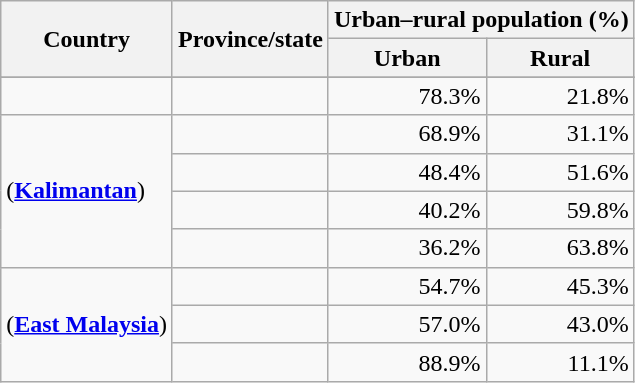<table class="wikitable sortable">
<tr>
<th rowspan="2">Country</th>
<th rowspan="2">Province/state</th>
<th colspan="2">Urban–rural population (%)</th>
</tr>
<tr>
<th style="background-color:#" data-sort-type="number">Urban</th>
<th style="background-color:#" data-sort-type="number">Rural</th>
</tr>
<tr>
</tr>
<tr>
<td><strong></strong></td>
<td></td>
<td style="text-align:right;">78.3%</td>
<td style="text-align:right;">21.8%</td>
</tr>
<tr>
<td rowspan="4"><strong></strong> (<strong><a href='#'>Kalimantan</a></strong>)</td>
<td><br></td>
<td style="text-align:right;">68.9%</td>
<td style="text-align:right;">31.1%</td>
</tr>
<tr>
<td></td>
<td style="text-align:right;">48.4%</td>
<td style="text-align:right;">51.6%</td>
</tr>
<tr>
<td></td>
<td style="text-align:right;">40.2%</td>
<td style="text-align:right;">59.8%</td>
</tr>
<tr>
<td></td>
<td style="text-align:right;">36.2%</td>
<td style="text-align:right;">63.8%</td>
</tr>
<tr>
<td rowspan="3"><strong></strong> (<strong><a href='#'>East Malaysia</a></strong>)</td>
<td></td>
<td style="text-align:right;">54.7%</td>
<td style="text-align:right;">45.3%</td>
</tr>
<tr>
<td></td>
<td style="text-align:right;">57.0%</td>
<td style="text-align:right;">43.0%</td>
</tr>
<tr>
<td></td>
<td style="text-align:right;">88.9%</td>
<td style="text-align:right;">11.1%</td>
</tr>
</table>
